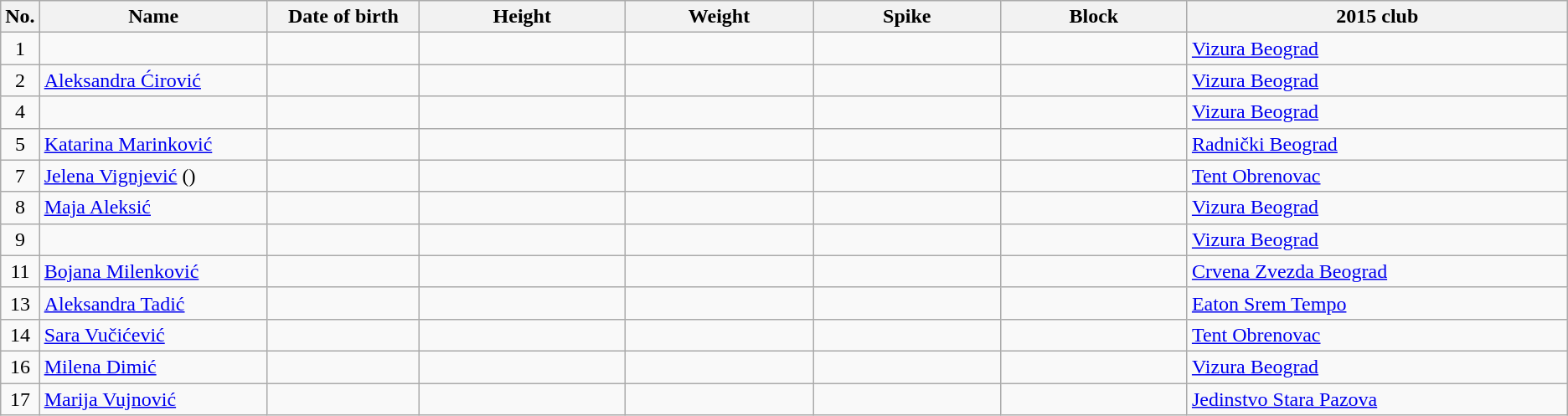<table class="wikitable sortable" style="text-align:center;">
<tr>
<th>No.</th>
<th style="width:12em">Name</th>
<th style="width:8em">Date of birth</th>
<th style="width:11em">Height</th>
<th style="width:10em">Weight</th>
<th style="width:10em">Spike</th>
<th style="width:10em">Block</th>
<th style="width:21em">2015 club</th>
</tr>
<tr>
<td>1</td>
<td align=left></td>
<td align=right></td>
<td></td>
<td></td>
<td></td>
<td></td>
<td align=left> <a href='#'>Vizura Beograd</a></td>
</tr>
<tr>
<td>2</td>
<td align=left><a href='#'>Aleksandra Ćirović</a></td>
<td align=right></td>
<td></td>
<td></td>
<td></td>
<td></td>
<td align=left> <a href='#'>Vizura Beograd</a></td>
</tr>
<tr>
<td>4</td>
<td align=left></td>
<td align=right></td>
<td></td>
<td></td>
<td></td>
<td></td>
<td align=left> <a href='#'>Vizura Beograd</a></td>
</tr>
<tr>
<td>5</td>
<td align=left><a href='#'>Katarina Marinković</a></td>
<td align=right></td>
<td></td>
<td></td>
<td></td>
<td></td>
<td align=left> <a href='#'>Radnički Beograd</a></td>
</tr>
<tr>
<td>7</td>
<td align=left><a href='#'>Jelena Vignjević</a> ()</td>
<td align=right></td>
<td></td>
<td></td>
<td></td>
<td></td>
<td align=left> <a href='#'>Tent Obrenovac</a></td>
</tr>
<tr>
<td>8</td>
<td align=left><a href='#'>Maja Aleksić</a></td>
<td align=right></td>
<td></td>
<td></td>
<td></td>
<td></td>
<td align=left> <a href='#'>Vizura Beograd</a></td>
</tr>
<tr>
<td>9</td>
<td align=left></td>
<td align=right></td>
<td></td>
<td></td>
<td></td>
<td></td>
<td align=left> <a href='#'>Vizura Beograd</a></td>
</tr>
<tr>
<td>11</td>
<td align=left><a href='#'>Bojana Milenković</a></td>
<td align=right></td>
<td></td>
<td></td>
<td></td>
<td></td>
<td align=left> <a href='#'>Crvena Zvezda Beograd</a></td>
</tr>
<tr>
<td>13</td>
<td align=left><a href='#'>Aleksandra Tadić</a></td>
<td align=right></td>
<td></td>
<td></td>
<td></td>
<td></td>
<td align=left> <a href='#'>Eaton Srem Tempo</a></td>
</tr>
<tr>
<td>14</td>
<td align=left><a href='#'>Sara Vučićević</a></td>
<td align=right></td>
<td></td>
<td></td>
<td></td>
<td></td>
<td align=left> <a href='#'>Tent Obrenovac</a></td>
</tr>
<tr>
<td>16</td>
<td align=left><a href='#'>Milena Dimić</a></td>
<td align=right></td>
<td></td>
<td></td>
<td></td>
<td></td>
<td align=left> <a href='#'>Vizura Beograd</a></td>
</tr>
<tr>
<td>17</td>
<td align=left><a href='#'>Marija Vujnović</a></td>
<td align=right></td>
<td></td>
<td></td>
<td></td>
<td></td>
<td align=left> <a href='#'>Jedinstvo Stara Pazova</a></td>
</tr>
</table>
